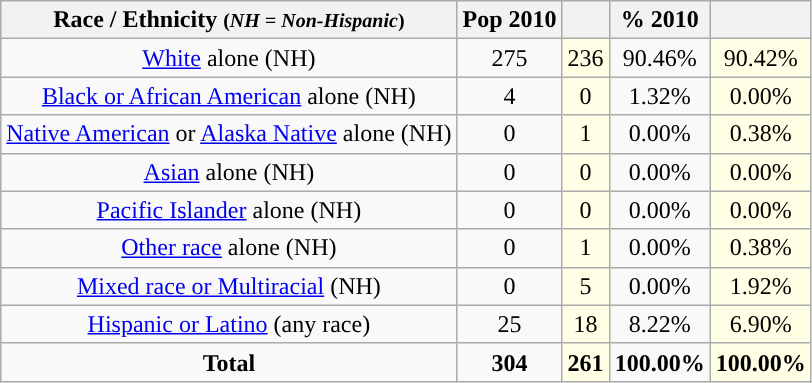<table class="wikitable" style="text-align:center;">
<tr>
<th>Race / Ethnicity <small>(<em>NH = Non-Hispanic</em>)</small></th>
<th>Pop 2010</th>
<th></th>
<th>% 2010</th>
<th></th>
</tr>
<tr>
<td><a href='#'>White</a> alone (NH)</td>
<td>275</td>
<td style='background: #ffffe6;'>236</td>
<td>90.46%</td>
<td style='background: #ffffe6;'>90.42%</td>
</tr>
<tr>
<td><a href='#'>Black or African American</a> alone (NH)</td>
<td>4</td>
<td style='background: #ffffe6;'>0</td>
<td>1.32%</td>
<td style='background: #ffffe6;'>0.00%</td>
</tr>
<tr>
<td><a href='#'>Native American</a> or <a href='#'>Alaska Native</a> alone (NH)</td>
<td>0</td>
<td style='background: #ffffe6;'>1</td>
<td>0.00%</td>
<td style='background: #ffffe6;'>0.38%</td>
</tr>
<tr>
<td><a href='#'>Asian</a> alone (NH)</td>
<td>0</td>
<td style='background: #ffffe6;'>0</td>
<td>0.00%</td>
<td style='background: #ffffe6;'>0.00%</td>
</tr>
<tr>
<td><a href='#'>Pacific Islander</a> alone (NH)</td>
<td>0</td>
<td style='background: #ffffe6;'>0</td>
<td>0.00%</td>
<td style='background: #ffffe6;'>0.00%</td>
</tr>
<tr>
<td><a href='#'>Other race</a> alone (NH)</td>
<td>0</td>
<td style='background: #ffffe6;'>1</td>
<td>0.00%</td>
<td style='background: #ffffe6;'>0.38%</td>
</tr>
<tr>
<td><a href='#'>Mixed race or Multiracial</a> (NH)</td>
<td>0</td>
<td style='background: #ffffe6;'>5</td>
<td>0.00%</td>
<td style='background: #ffffe6;'>1.92%</td>
</tr>
<tr>
<td><a href='#'>Hispanic or Latino</a> (any race)</td>
<td>25</td>
<td style='background: #ffffe6;'>18</td>
<td>8.22%</td>
<td style='background: #ffffe6;'>6.90%</td>
</tr>
<tr>
<td><strong>Total</strong></td>
<td><strong>304</strong></td>
<td style='background: #ffffe6;'><strong>261</strong></td>
<td><strong>100.00%</strong></td>
<td style='background: #ffffe6;'><strong>100.00%</strong></td>
</tr>
</table>
